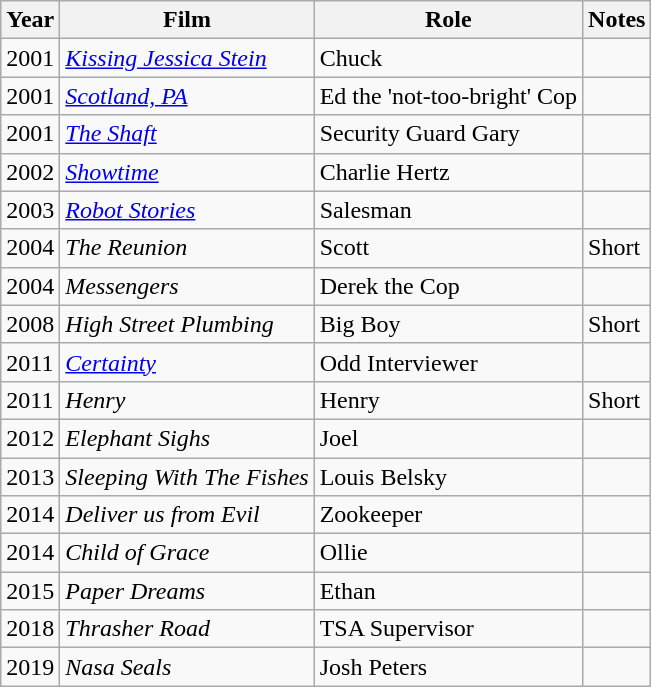<table class="wikitable">
<tr>
<th>Year</th>
<th>Film</th>
<th>Role</th>
<th>Notes</th>
</tr>
<tr>
<td>2001</td>
<td><em><a href='#'>Kissing Jessica Stein</a></em></td>
<td>Chuck</td>
<td></td>
</tr>
<tr>
<td>2001</td>
<td><em><a href='#'>Scotland, PA</a></em></td>
<td>Ed the 'not-too-bright' Cop</td>
<td></td>
</tr>
<tr>
<td>2001</td>
<td><em><a href='#'>The Shaft</a></em></td>
<td>Security Guard Gary</td>
<td></td>
</tr>
<tr>
<td>2002</td>
<td><em><a href='#'>Showtime</a></em></td>
<td>Charlie Hertz</td>
<td></td>
</tr>
<tr>
<td>2003</td>
<td><em><a href='#'>Robot Stories</a></em></td>
<td>Salesman</td>
<td></td>
</tr>
<tr>
<td>2004</td>
<td><em>The Reunion</em></td>
<td>Scott</td>
<td>Short</td>
</tr>
<tr>
<td>2004</td>
<td><em>Messengers</em></td>
<td>Derek the Cop</td>
<td></td>
</tr>
<tr>
<td>2008</td>
<td><em>High Street Plumbing</em></td>
<td>Big Boy</td>
<td>Short</td>
</tr>
<tr>
<td>2011</td>
<td><em><a href='#'>Certainty</a></em></td>
<td>Odd Interviewer</td>
<td></td>
</tr>
<tr>
<td>2011</td>
<td><em>Henry</em></td>
<td>Henry</td>
<td>Short</td>
</tr>
<tr>
<td>2012</td>
<td><em>Elephant Sighs</em></td>
<td>Joel</td>
<td></td>
</tr>
<tr>
<td>2013</td>
<td><em>Sleeping With The Fishes</em></td>
<td>Louis Belsky</td>
<td></td>
</tr>
<tr>
<td>2014</td>
<td><em>Deliver us from Evil</em></td>
<td>Zookeeper</td>
<td></td>
</tr>
<tr>
<td>2014</td>
<td><em>Child of Grace</em></td>
<td>Ollie</td>
<td></td>
</tr>
<tr>
<td>2015</td>
<td><em>Paper Dreams</em></td>
<td>Ethan</td>
<td></td>
</tr>
<tr>
<td>2018</td>
<td><em>Thrasher Road</em></td>
<td>TSA Supervisor</td>
<td></td>
</tr>
<tr>
<td>2019</td>
<td><em>Nasa Seals</em></td>
<td>Josh Peters</td>
<td></td>
</tr>
</table>
